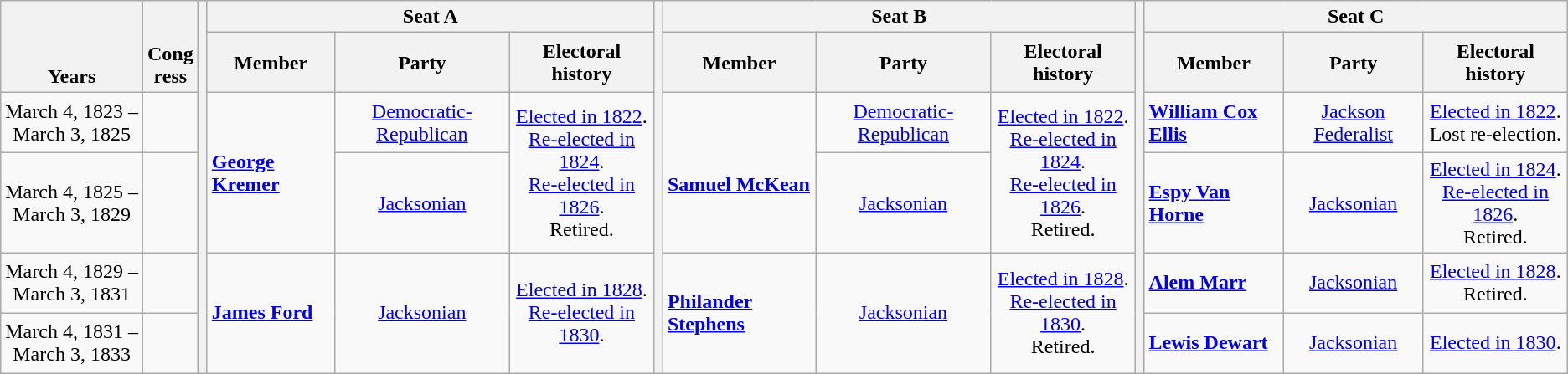<table class=wikitable style="text-align:center">
<tr valign=bottom>
<th rowspan=2>Years</th>
<th rowspan=2>Cong<br>ress</th>
<th rowspan=99></th>
<th colspan=3>Seat A</th>
<th rowspan=99></th>
<th colspan=3>Seat B</th>
<th rowspan=99></th>
<th colspan=3>Seat C</th>
</tr>
<tr style="height:3em">
<th>Member<br></th>
<th>Party</th>
<th>Electoral history</th>
<th>Member<br></th>
<th>Party</th>
<th>Electoral history</th>
<th>Member<br></th>
<th>Party</th>
<th>Electoral history</th>
</tr>
<tr style="height:3em">
<td nowrap>March 4, 1823 –<br>March 3, 1825</td>
<td></td>
<td rowspan=2 align=left><strong><a href='#'>George Kremer</a></strong><br></td>
<td><a href='#'>Democratic-Republican</a></td>
<td rowspan=2><a href='#'>Elected in 1822</a>.<br><a href='#'>Re-elected in 1824</a>.<br><a href='#'>Re-elected in 1826</a>.<br>Retired.</td>
<td rowspan=2 align=left><br><strong><a href='#'>Samuel McKean</a></strong><br></td>
<td><a href='#'>Democratic-Republican</a></td>
<td rowspan=2><a href='#'>Elected in 1822</a>.<br><a href='#'>Re-elected in 1824</a>.<br><a href='#'>Re-elected in 1826</a>.<br>Retired.</td>
<td align=left><strong><a href='#'>William Cox Ellis</a></strong><br></td>
<td><a href='#'>Jackson Federalist</a></td>
<td><a href='#'>Elected in 1822</a>.<br>Lost re-election.</td>
</tr>
<tr style="height:3em">
<td nowrap>March 4, 1825 –<br>March 3, 1829</td>
<td></td>
<td><a href='#'>Jacksonian</a></td>
<td><a href='#'>Jacksonian</a></td>
<td align=left><strong><a href='#'>Espy Van Horne</a></strong><br></td>
<td><a href='#'>Jacksonian</a></td>
<td><a href='#'>Elected in 1824</a>.<br><a href='#'>Re-elected in 1826</a>.<br>Retired.</td>
</tr>
<tr style="height:3em">
<td nowrap>March 4, 1829 –<br>March 3, 1831</td>
<td></td>
<td rowspan=2 align=left><strong><a href='#'>James Ford</a></strong><br></td>
<td rowspan=2 ><a href='#'>Jacksonian</a></td>
<td rowspan=2><a href='#'>Elected in 1828</a>.<br><a href='#'>Re-elected in 1830</a>.<br></td>
<td rowspan=2 align=left><strong><a href='#'>Philander Stephens</a></strong><br></td>
<td rowspan=2 ><a href='#'>Jacksonian</a></td>
<td rowspan=2><a href='#'>Elected in 1828</a>.<br><a href='#'>Re-elected in 1830</a>.<br>Retired.</td>
<td align=left><strong><a href='#'>Alem Marr</a></strong><br></td>
<td><a href='#'>Jacksonian</a></td>
<td><a href='#'>Elected in 1828</a>.<br>Retired.</td>
</tr>
<tr style="height:3em">
<td nowrap>March 4, 1831 –<br>March 3, 1833</td>
<td></td>
<td align=left><strong><a href='#'>Lewis Dewart</a></strong><br></td>
<td><a href='#'>Jacksonian</a></td>
<td><a href='#'>Elected in 1830</a>.<br></td>
</tr>
</table>
